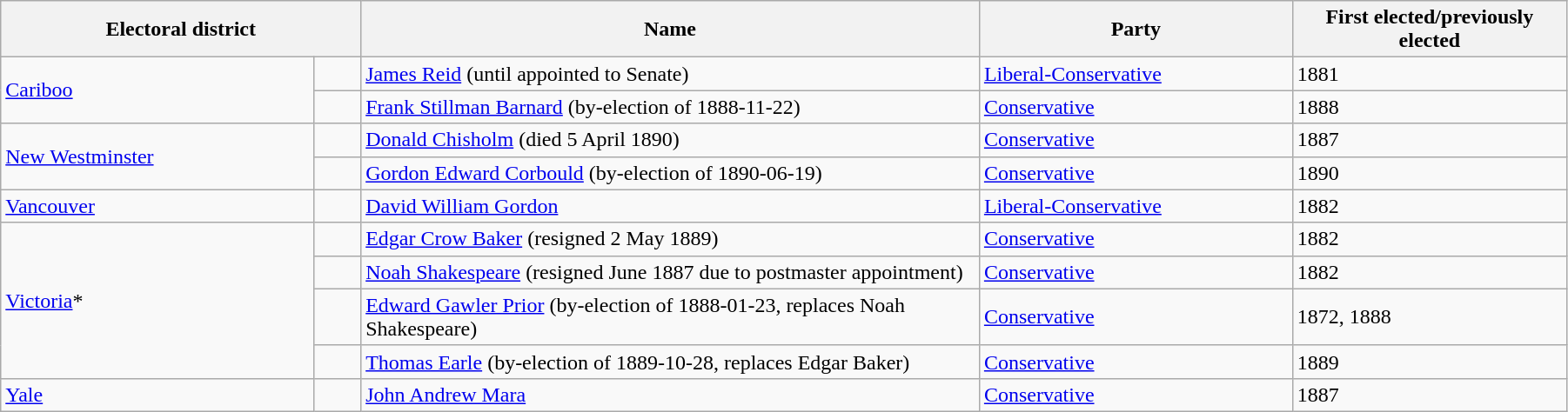<table class="wikitable" width=95%>
<tr>
<th colspan=2 width=23%>Electoral district</th>
<th>Name</th>
<th width=20%>Party</th>
<th>First elected/previously elected</th>
</tr>
<tr>
<td width=20% rowspan=2><a href='#'>Cariboo</a></td>
<td></td>
<td><a href='#'>James Reid</a> (until appointed to Senate)</td>
<td><a href='#'>Liberal-Conservative</a></td>
<td>1881</td>
</tr>
<tr>
<td></td>
<td><a href='#'>Frank Stillman Barnard</a> (by-election of 1888-11-22)</td>
<td><a href='#'>Conservative</a></td>
<td>1888</td>
</tr>
<tr>
<td rowspan=2><a href='#'>New Westminster</a></td>
<td></td>
<td><a href='#'>Donald Chisholm</a> (died 5 April 1890)</td>
<td><a href='#'>Conservative</a></td>
<td>1887</td>
</tr>
<tr>
<td></td>
<td><a href='#'>Gordon Edward Corbould</a> (by-election of 1890-06-19)</td>
<td><a href='#'>Conservative</a></td>
<td>1890</td>
</tr>
<tr>
<td><a href='#'>Vancouver</a></td>
<td></td>
<td><a href='#'>David William Gordon</a></td>
<td><a href='#'>Liberal-Conservative</a></td>
<td>1882</td>
</tr>
<tr>
<td rowspan=4><a href='#'>Victoria</a>*</td>
<td></td>
<td><a href='#'>Edgar Crow Baker</a> (resigned 2 May 1889)</td>
<td><a href='#'>Conservative</a></td>
<td>1882</td>
</tr>
<tr>
<td></td>
<td><a href='#'>Noah Shakespeare</a> (resigned June 1887 due to postmaster appointment)</td>
<td><a href='#'>Conservative</a></td>
<td>1882</td>
</tr>
<tr>
<td></td>
<td><a href='#'>Edward Gawler Prior</a> (by-election of 1888-01-23, replaces Noah Shakespeare)</td>
<td><a href='#'>Conservative</a></td>
<td>1872, 1888</td>
</tr>
<tr>
<td></td>
<td><a href='#'>Thomas Earle</a> (by-election of 1889-10-28, replaces Edgar Baker)</td>
<td><a href='#'>Conservative</a></td>
<td>1889</td>
</tr>
<tr>
<td><a href='#'>Yale</a></td>
<td></td>
<td><a href='#'>John Andrew Mara</a></td>
<td><a href='#'>Conservative</a></td>
<td>1887</td>
</tr>
</table>
